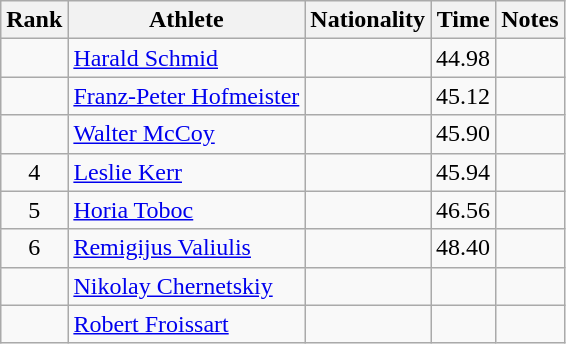<table class="wikitable sortable" style="text-align:center">
<tr>
<th>Rank</th>
<th>Athlete</th>
<th>Nationality</th>
<th>Time</th>
<th>Notes</th>
</tr>
<tr>
<td></td>
<td align=left><a href='#'>Harald Schmid</a></td>
<td align=left></td>
<td>44.98</td>
<td></td>
</tr>
<tr>
<td></td>
<td align=left><a href='#'>Franz-Peter Hofmeister</a></td>
<td align=left></td>
<td>45.12</td>
<td></td>
</tr>
<tr>
<td></td>
<td align=left><a href='#'>Walter McCoy</a></td>
<td align=left></td>
<td>45.90</td>
<td></td>
</tr>
<tr>
<td>4</td>
<td align=left><a href='#'>Leslie Kerr</a></td>
<td align=left></td>
<td>45.94</td>
<td></td>
</tr>
<tr>
<td>5</td>
<td align=left><a href='#'>Horia Toboc</a></td>
<td align=left></td>
<td>46.56</td>
<td></td>
</tr>
<tr>
<td>6</td>
<td align=left><a href='#'>Remigijus Valiulis</a></td>
<td align=left></td>
<td>48.40</td>
<td></td>
</tr>
<tr>
<td></td>
<td align=left><a href='#'>Nikolay Chernetskiy</a></td>
<td align=left></td>
<td></td>
<td></td>
</tr>
<tr>
<td></td>
<td align=left><a href='#'>Robert Froissart</a></td>
<td align=left></td>
<td></td>
<td></td>
</tr>
</table>
